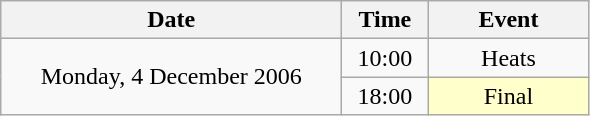<table class = "wikitable" style="text-align:center;">
<tr>
<th width=220>Date</th>
<th width=50>Time</th>
<th width=100>Event</th>
</tr>
<tr>
<td rowspan=2>Monday, 4 December 2006</td>
<td>10:00</td>
<td>Heats</td>
</tr>
<tr>
<td>18:00</td>
<td bgcolor=ffffcc>Final</td>
</tr>
</table>
